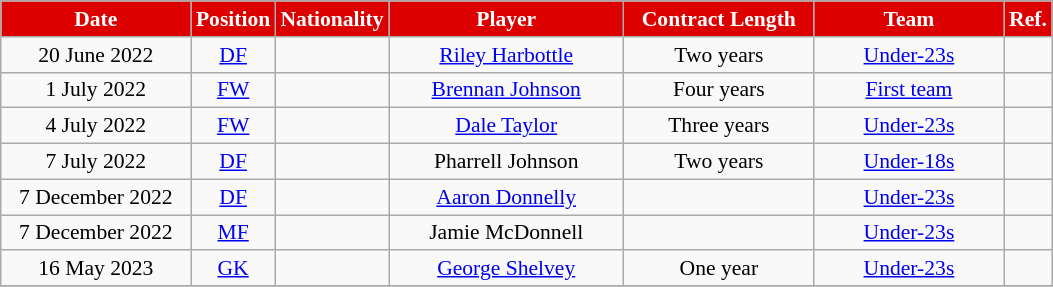<table class="wikitable"  style="text-align:center; font-size:90%; ">
<tr>
<th style="background:#DD0000; color:#FFFFFF; width:120px;">Date</th>
<th style="background:#DD0000; color:#FFFFFF; width:25px;">Position</th>
<th style="background:#DD0000; color:#FFFFFF; width:50px;">Nationality</th>
<th style="background:#DD0000; color:#FFFFFF; width:150px;">Player</th>
<th style="background:#DD0000; color:#FFFFFF; width:120px;">Contract Length</th>
<th style="background:#DD0000; color:#FFFFFF; width:120px;">Team</th>
<th style="background:#DD0000; color:#FFFFFF; width:25px;">Ref.</th>
</tr>
<tr>
<td>20 June 2022</td>
<td><a href='#'>DF</a></td>
<td></td>
<td><a href='#'>Riley Harbottle</a></td>
<td>Two years</td>
<td><a href='#'>Under-23s</a></td>
<td></td>
</tr>
<tr>
<td>1 July 2022</td>
<td><a href='#'>FW</a></td>
<td></td>
<td><a href='#'>Brennan Johnson</a></td>
<td>Four years</td>
<td><a href='#'>First team</a></td>
<td></td>
</tr>
<tr>
<td>4 July 2022</td>
<td><a href='#'>FW</a></td>
<td></td>
<td><a href='#'>Dale Taylor</a></td>
<td>Three years</td>
<td><a href='#'>Under-23s</a></td>
<td></td>
</tr>
<tr>
<td>7 July 2022</td>
<td><a href='#'>DF</a></td>
<td></td>
<td>Pharrell Johnson</td>
<td>Two years</td>
<td><a href='#'>Under-18s</a></td>
<td></td>
</tr>
<tr>
<td>7 December 2022</td>
<td><a href='#'>DF</a></td>
<td></td>
<td><a href='#'>Aaron Donnelly</a></td>
<td></td>
<td><a href='#'>Under-23s</a></td>
<td></td>
</tr>
<tr>
<td>7 December 2022</td>
<td><a href='#'>MF</a></td>
<td></td>
<td>Jamie McDonnell</td>
<td></td>
<td><a href='#'>Under-23s</a></td>
<td></td>
</tr>
<tr>
<td>16 May 2023</td>
<td><a href='#'>GK</a></td>
<td></td>
<td><a href='#'>George Shelvey</a></td>
<td>One year</td>
<td><a href='#'>Under-23s</a></td>
<td></td>
</tr>
<tr>
</tr>
</table>
